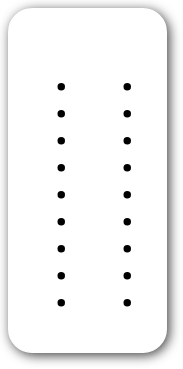<table style=" border-radius:1em; box-shadow: 0.1em 0.1em 0.5em rgba(0,0,0,0.75); background-color: white; border: 1px solid white; padding: 5px;">
<tr style="vertical-align:top;">
<td><br><ul><li></li><li></li><li></li><li></li><li></li><li></li><li></li><li></li><li></li></ul></td>
<td valign="top"><br><ul><li></li><li></li><li></li><li></li><li></li><li></li><li></li><li></li><li></li></ul></td>
<td></td>
</tr>
</table>
